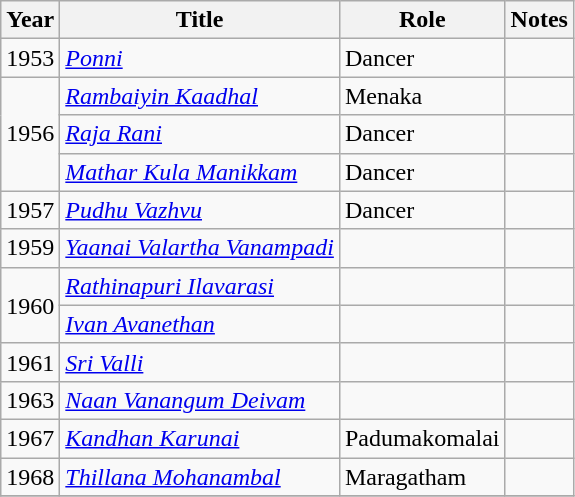<table class="wikitable sortable">
<tr>
<th>Year</th>
<th>Title</th>
<th>Role</th>
<th class="unsortable">Notes</th>
</tr>
<tr>
<td>1953</td>
<td><em><a href='#'>Ponni</a></em></td>
<td>Dancer</td>
<td></td>
</tr>
<tr>
<td rowspan=3>1956</td>
<td><em><a href='#'>Rambaiyin Kaadhal</a></em></td>
<td>Menaka</td>
<td></td>
</tr>
<tr>
<td><em><a href='#'>Raja Rani</a></em></td>
<td>Dancer</td>
<td></td>
</tr>
<tr>
<td><em><a href='#'>Mathar Kula Manikkam</a></em></td>
<td>Dancer</td>
<td></td>
</tr>
<tr>
<td>1957</td>
<td><em><a href='#'>Pudhu Vazhvu</a></em></td>
<td>Dancer</td>
<td></td>
</tr>
<tr>
<td>1959</td>
<td><em><a href='#'>Yaanai Valartha Vanampadi</a></em></td>
<td></td>
<td></td>
</tr>
<tr>
<td rowspan=2>1960</td>
<td><em><a href='#'>Rathinapuri Ilavarasi</a></em></td>
<td></td>
<td></td>
</tr>
<tr>
<td><em><a href='#'>Ivan Avanethan</a></em></td>
<td></td>
<td></td>
</tr>
<tr>
<td>1961</td>
<td><em><a href='#'>Sri Valli</a></em></td>
<td></td>
<td></td>
</tr>
<tr>
<td>1963</td>
<td><em><a href='#'>Naan Vanangum Deivam</a></em></td>
<td></td>
<td></td>
</tr>
<tr>
<td>1967</td>
<td><em><a href='#'>Kandhan Karunai</a></em></td>
<td>Padumakomalai</td>
<td></td>
</tr>
<tr>
<td>1968</td>
<td><em><a href='#'>Thillana Mohanambal</a></em></td>
<td>Maragatham</td>
<td></td>
</tr>
<tr>
</tr>
</table>
